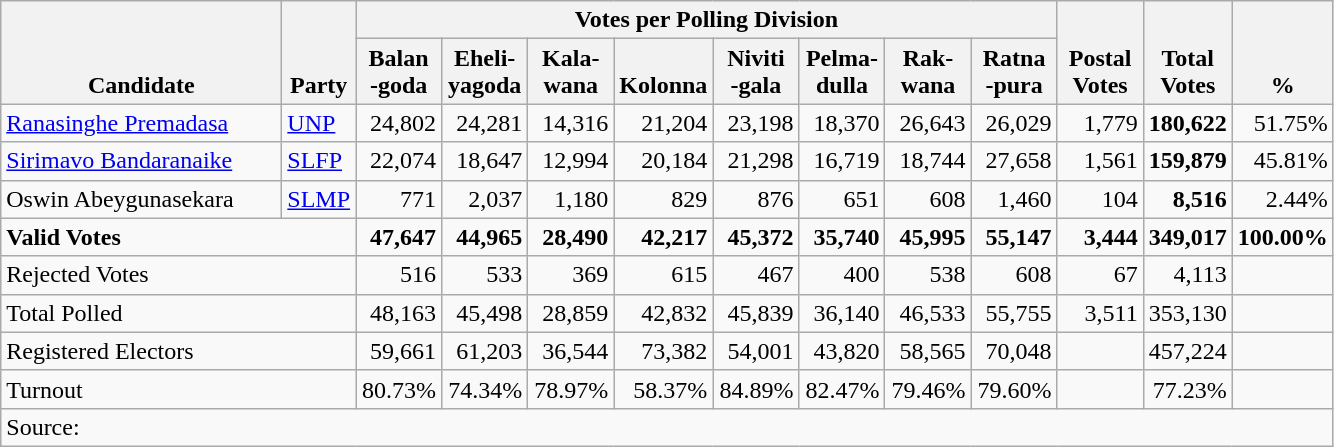<table class="wikitable" border="1" style="text-align:right;">
<tr>
<th align=left valign=bottom rowspan=2 width="180">Candidate</th>
<th align=left valign=bottom rowspan=2 width="40">Party</th>
<th colspan=8>Votes per Polling Division</th>
<th align=center valign=bottom rowspan=2 width="50">Postal<br>Votes</th>
<th align=center valign=bottom rowspan=2 width="50">Total Votes</th>
<th align=center valign=bottom rowspan=2 width="50">%</th>
</tr>
<tr>
<th align=center valign=bottom width="50">Balan<br>-goda</th>
<th align=center valign=bottom width="50">Eheli-<br>yagoda</th>
<th align=center valign=bottom width="50">Kala-<br>wana</th>
<th align=center valign=bottom width="50">Kolonna</th>
<th align=center valign=bottom width="50">Niviti<br>-gala</th>
<th align=center valign=bottom width="50">Pelma-<br>dulla</th>
<th align=center valign=bottom width="50">Rak-<br>wana</th>
<th align=center valign=bottom width="50">Ratna<br>-pura</th>
</tr>
<tr>
<td align=left><a href='#'>Ranasinghe Premadasa</a></td>
<td align=left><a href='#'>UNP</a></td>
<td>24,802</td>
<td>24,281</td>
<td>14,316</td>
<td>21,204</td>
<td>23,198</td>
<td>18,370</td>
<td>26,643</td>
<td>26,029</td>
<td>1,779</td>
<td><strong>180,622</strong></td>
<td>51.75%</td>
</tr>
<tr>
<td align=left><a href='#'>Sirimavo Bandaranaike</a></td>
<td align=left><a href='#'>SLFP</a></td>
<td>22,074</td>
<td>18,647</td>
<td>12,994</td>
<td>20,184</td>
<td>21,298</td>
<td>16,719</td>
<td>18,744</td>
<td>27,658</td>
<td>1,561</td>
<td><strong>159,879</strong></td>
<td>45.81%</td>
</tr>
<tr>
<td align=left>Oswin Abeygunasekara</td>
<td align=left><a href='#'>SLMP</a></td>
<td>771</td>
<td>2,037</td>
<td>1,180</td>
<td>829</td>
<td>876</td>
<td>651</td>
<td>608</td>
<td>1,460</td>
<td>104</td>
<td><strong>8,516</strong></td>
<td>2.44%</td>
</tr>
<tr>
<td align=left colspan=2><strong>Valid Votes</strong></td>
<td><strong>47,647</strong></td>
<td><strong>44,965</strong></td>
<td><strong>28,490</strong></td>
<td><strong>42,217</strong></td>
<td><strong>45,372</strong></td>
<td><strong>35,740</strong></td>
<td><strong>45,995</strong></td>
<td><strong>55,147</strong></td>
<td><strong>3,444</strong></td>
<td><strong>349,017</strong></td>
<td><strong>100.00%</strong></td>
</tr>
<tr>
<td align=left colspan=2>Rejected Votes</td>
<td>516</td>
<td>533</td>
<td>369</td>
<td>615</td>
<td>467</td>
<td>400</td>
<td>538</td>
<td>608</td>
<td>67</td>
<td>4,113</td>
<td></td>
</tr>
<tr>
<td align=left colspan=2>Total Polled</td>
<td>48,163</td>
<td>45,498</td>
<td>28,859</td>
<td>42,832</td>
<td>45,839</td>
<td>36,140</td>
<td>46,533</td>
<td>55,755</td>
<td>3,511</td>
<td>353,130</td>
<td></td>
</tr>
<tr>
<td align=left colspan=2>Registered Electors</td>
<td>59,661</td>
<td>61,203</td>
<td>36,544</td>
<td>73,382</td>
<td>54,001</td>
<td>43,820</td>
<td>58,565</td>
<td>70,048</td>
<td></td>
<td>457,224</td>
<td></td>
</tr>
<tr>
<td align=left colspan=2>Turnout</td>
<td>80.73%</td>
<td>74.34%</td>
<td>78.97%</td>
<td>58.37%</td>
<td>84.89%</td>
<td>82.47%</td>
<td>79.46%</td>
<td>79.60%</td>
<td></td>
<td>77.23%</td>
<td></td>
</tr>
<tr>
<td align=left colspan=13>Source:</td>
</tr>
</table>
